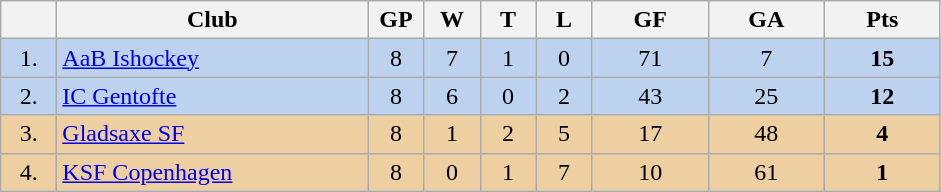<table class="wikitable">
<tr>
<th width="30"></th>
<th width="200">Club</th>
<th width="30">GP</th>
<th width="30">W</th>
<th width="30">T</th>
<th width="30">L</th>
<th width="70">GF</th>
<th width="70">GA</th>
<th width="70">Pts</th>
</tr>
<tr bgcolor="#BCD2EE" align="center">
<td>1.</td>
<td align="left"><a href='#'>AaB Ishockey</a></td>
<td>8</td>
<td>7</td>
<td>1</td>
<td>0</td>
<td>71</td>
<td>7</td>
<td><strong>15</strong></td>
</tr>
<tr bgcolor="#BCD2EE" align="center">
<td>2.</td>
<td align="left"><a href='#'>IC Gentofte</a></td>
<td>8</td>
<td>6</td>
<td>0</td>
<td>2</td>
<td>43</td>
<td>25</td>
<td><strong>12</strong></td>
</tr>
<tr bgcolor="#EECFA1" align="center">
<td>3.</td>
<td align="left"><a href='#'>Gladsaxe SF</a></td>
<td>8</td>
<td>1</td>
<td>2</td>
<td>5</td>
<td>17</td>
<td>48</td>
<td><strong>4</strong></td>
</tr>
<tr bgcolor="#EECFA1" align="center">
<td>4.</td>
<td align="left"><a href='#'>KSF Copenhagen</a></td>
<td>8</td>
<td>0</td>
<td>1</td>
<td>7</td>
<td>10</td>
<td>61</td>
<td><strong>1</strong></td>
</tr>
</table>
